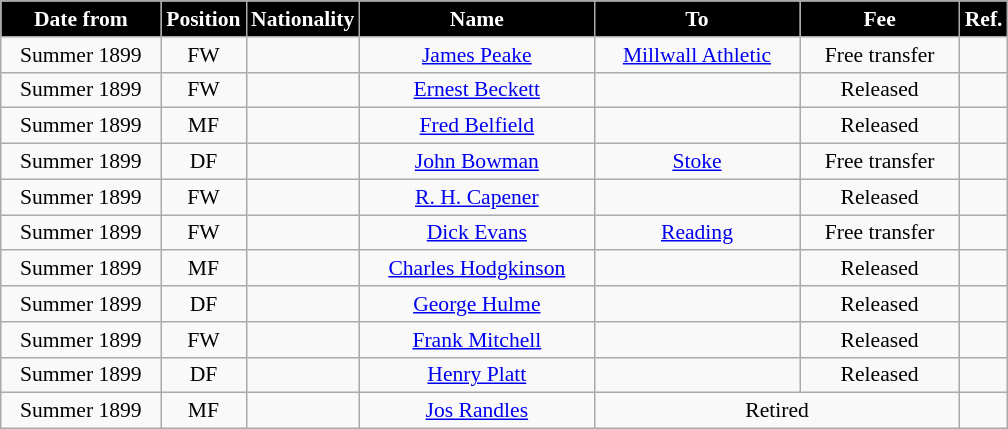<table class="wikitable" style="text-align:center; font-size:90%; ">
<tr>
<th style="background:#000000; color:white; width:100px;">Date from</th>
<th style="background:#000000; color:white; width:50px;">Position</th>
<th style="background:#000000; color:white; width:50px;">Nationality</th>
<th style="background:#000000; color:white; width:150px;">Name</th>
<th style="background:#000000; color:white; width:130px;">To</th>
<th style="background:#000000; color:white; width:100px;">Fee</th>
<th style="background:#000000; color:white; width:25px;">Ref.</th>
</tr>
<tr>
<td>Summer 1899</td>
<td>FW</td>
<td></td>
<td><a href='#'>James Peake</a></td>
<td><a href='#'>Millwall Athletic</a></td>
<td>Free transfer</td>
<td></td>
</tr>
<tr>
<td>Summer 1899</td>
<td>FW</td>
<td></td>
<td><a href='#'>Ernest Beckett</a></td>
<td></td>
<td>Released</td>
<td></td>
</tr>
<tr>
<td>Summer 1899</td>
<td>MF</td>
<td></td>
<td><a href='#'>Fred Belfield</a></td>
<td></td>
<td>Released</td>
<td></td>
</tr>
<tr>
<td>Summer 1899</td>
<td>DF</td>
<td></td>
<td><a href='#'>John Bowman</a></td>
<td><a href='#'>Stoke</a></td>
<td>Free transfer</td>
<td></td>
</tr>
<tr>
<td>Summer 1899</td>
<td>FW</td>
<td></td>
<td><a href='#'>R. H. Capener</a></td>
<td></td>
<td>Released</td>
<td></td>
</tr>
<tr>
<td>Summer 1899</td>
<td>FW</td>
<td></td>
<td><a href='#'>Dick Evans</a></td>
<td><a href='#'>Reading</a></td>
<td>Free transfer</td>
<td></td>
</tr>
<tr>
<td>Summer 1899</td>
<td>MF</td>
<td></td>
<td><a href='#'>Charles Hodgkinson</a></td>
<td></td>
<td>Released</td>
<td></td>
</tr>
<tr>
<td>Summer 1899</td>
<td>DF</td>
<td></td>
<td><a href='#'>George Hulme</a></td>
<td></td>
<td>Released</td>
<td></td>
</tr>
<tr>
<td>Summer 1899</td>
<td>FW</td>
<td></td>
<td><a href='#'>Frank Mitchell</a></td>
<td></td>
<td>Released</td>
<td></td>
</tr>
<tr>
<td>Summer 1899</td>
<td>DF</td>
<td></td>
<td><a href='#'>Henry Platt</a></td>
<td></td>
<td>Released</td>
<td></td>
</tr>
<tr>
<td>Summer 1899</td>
<td>MF</td>
<td></td>
<td><a href='#'>Jos Randles</a></td>
<td colspan="2">Retired</td>
<td></td>
</tr>
</table>
